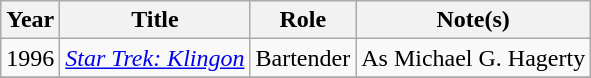<table class="wikitable sortable">
<tr>
<th>Year</th>
<th>Title</th>
<th>Role</th>
<th>Note(s)</th>
</tr>
<tr>
<td>1996</td>
<td><em><a href='#'>Star Trek: Klingon</a></em></td>
<td>Bartender</td>
<td>As Michael G. Hagerty<br></td>
</tr>
<tr>
</tr>
</table>
